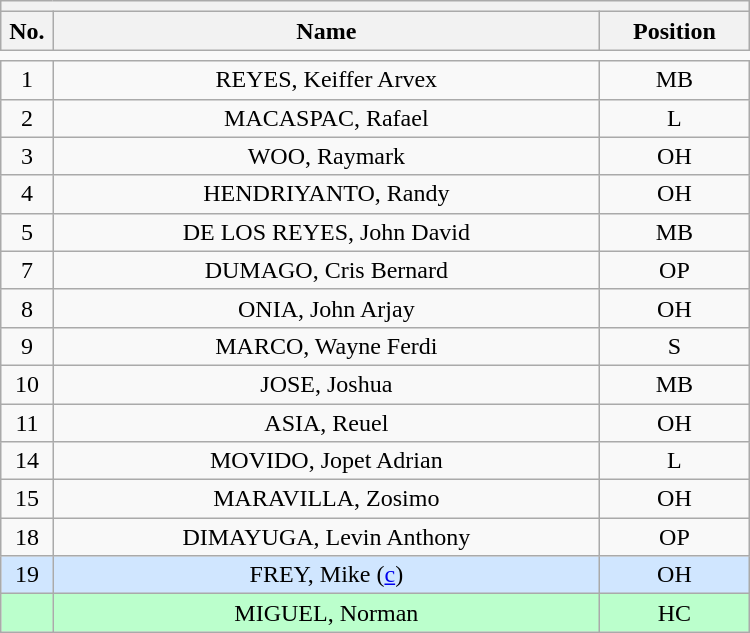<table class='wikitable mw-collapsible' style="text-align: center; width: 500px; border: none">
<tr>
<th style='text-align: left;' colspan=3></th>
</tr>
<tr>
<th style='width: 7%;'>No.</th>
<th>Name</th>
<th style='width: 20%;'>Position</th>
</tr>
<tr>
<td style='border: none;'></td>
</tr>
<tr>
<td>1</td>
<td>REYES, Keiffer Arvex</td>
<td>MB</td>
</tr>
<tr>
<td>2</td>
<td>MACASPAC, Rafael</td>
<td>L</td>
</tr>
<tr>
<td>3</td>
<td>WOO, Raymark</td>
<td>OH</td>
</tr>
<tr>
<td>4</td>
<td>HENDRIYANTO, Randy</td>
<td>OH</td>
</tr>
<tr>
<td>5</td>
<td>DE LOS REYES, John David</td>
<td>MB</td>
</tr>
<tr>
<td>7</td>
<td>DUMAGO, Cris Bernard</td>
<td>OP</td>
</tr>
<tr>
<td>8</td>
<td>ONIA, John Arjay</td>
<td>OH</td>
</tr>
<tr>
<td>9</td>
<td>MARCO, Wayne Ferdi</td>
<td>S</td>
</tr>
<tr>
<td>10</td>
<td>JOSE, Joshua</td>
<td>MB</td>
</tr>
<tr>
<td>11</td>
<td>ASIA, Reuel</td>
<td>OH</td>
</tr>
<tr>
<td>14</td>
<td>MOVIDO, Jopet Adrian</td>
<td>L</td>
</tr>
<tr>
<td>15</td>
<td>MARAVILLA, Zosimo</td>
<td>OH</td>
</tr>
<tr>
<td>18</td>
<td>DIMAYUGA, Levin Anthony</td>
<td>OP</td>
</tr>
<tr bgcolor=#D0E6FF>
<td>19</td>
<td>FREY, Mike (<a href='#'>c</a>)</td>
<td>OH</td>
</tr>
<tr bgcolor=#BBFFCC>
<td></td>
<td>MIGUEL, Norman</td>
<td>HC</td>
</tr>
</table>
